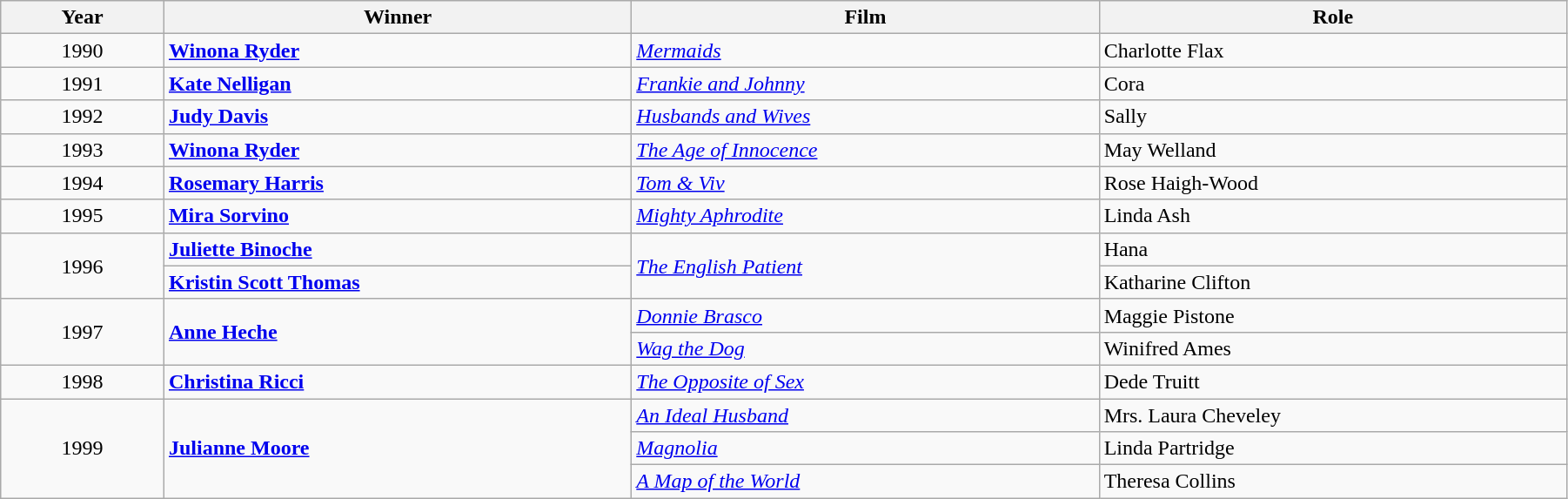<table class="wikitable" width="95%" cellpadding="5">
<tr>
<th width="100"><strong>Year</strong></th>
<th width="300"><strong>Winner</strong></th>
<th width="300"><strong>Film</strong></th>
<th width="300"><strong>Role</strong></th>
</tr>
<tr>
<td style="text-align:center;">1990</td>
<td><strong><a href='#'>Winona Ryder</a></strong></td>
<td><em><a href='#'>Mermaids</a></em></td>
<td>Charlotte Flax</td>
</tr>
<tr>
<td style="text-align:center;">1991</td>
<td><strong><a href='#'>Kate Nelligan</a></strong></td>
<td><em><a href='#'>Frankie and Johnny</a></em></td>
<td>Cora</td>
</tr>
<tr>
<td style="text-align:center;">1992</td>
<td><strong><a href='#'>Judy Davis</a></strong></td>
<td><em><a href='#'>Husbands and Wives</a></em></td>
<td>Sally</td>
</tr>
<tr>
<td style="text-align:center;">1993</td>
<td><strong><a href='#'>Winona Ryder</a></strong></td>
<td><em><a href='#'>The Age of Innocence</a></em></td>
<td>May Welland</td>
</tr>
<tr>
<td style="text-align:center;">1994</td>
<td><strong><a href='#'>Rosemary Harris</a></strong></td>
<td><em><a href='#'>Tom & Viv</a></em></td>
<td>Rose Haigh-Wood</td>
</tr>
<tr>
<td style="text-align:center;">1995</td>
<td><strong><a href='#'>Mira Sorvino</a></strong></td>
<td><em><a href='#'>Mighty Aphrodite</a></em></td>
<td>Linda Ash</td>
</tr>
<tr>
<td rowspan="2" style="text-align:center;">1996</td>
<td><strong><a href='#'>Juliette Binoche</a></strong></td>
<td rowspan="2"><em><a href='#'>The English Patient</a></em></td>
<td>Hana</td>
</tr>
<tr>
<td><strong><a href='#'>Kristin Scott Thomas</a></strong></td>
<td>Katharine Clifton</td>
</tr>
<tr>
<td rowspan="2" style="text-align:center;">1997</td>
<td rowspan="2"><strong><a href='#'>Anne Heche</a></strong></td>
<td><em><a href='#'>Donnie Brasco</a></em></td>
<td>Maggie Pistone</td>
</tr>
<tr>
<td><em><a href='#'>Wag the Dog</a></em></td>
<td>Winifred Ames</td>
</tr>
<tr>
<td style="text-align:center;">1998</td>
<td><strong><a href='#'>Christina Ricci</a></strong></td>
<td><em><a href='#'>The Opposite of Sex</a></em></td>
<td>Dede Truitt</td>
</tr>
<tr>
<td rowspan="3" style="text-align:center;">1999</td>
<td rowspan="3"><strong><a href='#'>Julianne Moore</a></strong></td>
<td><em><a href='#'>An Ideal Husband</a></em></td>
<td>Mrs. Laura Cheveley</td>
</tr>
<tr>
<td><em><a href='#'>Magnolia</a></em></td>
<td>Linda Partridge</td>
</tr>
<tr>
<td><em><a href='#'>A Map of the World</a></em></td>
<td>Theresa Collins</td>
</tr>
</table>
